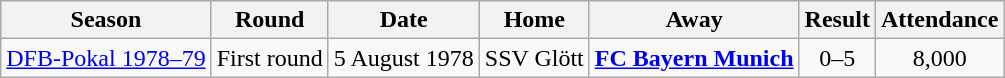<table class="wikitable">
<tr>
<th>Season</th>
<th>Round</th>
<th>Date</th>
<th>Home</th>
<th>Away</th>
<th>Result</th>
<th>Attendance</th>
</tr>
<tr align="center">
<td rowspan=2><a href='#'>DFB-Pokal 1978–79</a></td>
<td rowspan=2>First round</td>
<td rowspan=2>5 August 1978</td>
<td>SSV Glött</td>
<td><strong><a href='#'>FC Bayern Munich</a></strong></td>
<td>0–5</td>
<td>8,000</td>
</tr>
</table>
